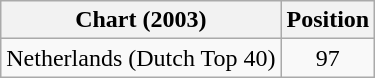<table class="wikitable">
<tr>
<th>Chart (2003)</th>
<th>Position</th>
</tr>
<tr>
<td>Netherlands (Dutch Top 40)</td>
<td align="center">97</td>
</tr>
</table>
